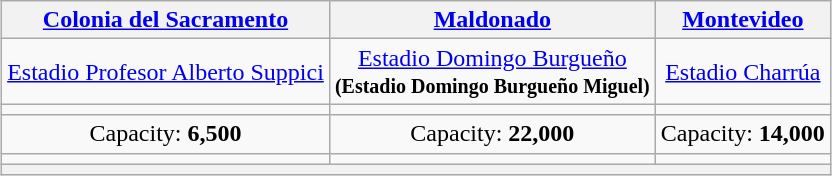<table class="wikitable" style="text-align:center;margin:1em auto;">
<tr>
<th><a href='#'>Colonia del Sacramento</a></th>
<th><a href='#'>Maldonado</a></th>
<th><a href='#'>Montevideo</a></th>
</tr>
<tr>
<td><a href='#'>Estadio Profesor Alberto Suppici</a></td>
<td><a href='#'>Estadio Domingo Burgueño</a><br><small><strong>(Estadio Domingo Burgueño Miguel)</strong></small></td>
<td><a href='#'>Estadio Charrúa</a></td>
</tr>
<tr>
<td><small></small></td>
<td><small></small></td>
<td><small></small></td>
</tr>
<tr>
<td>Capacity: <strong>6,500</strong></td>
<td>Capacity: <strong>22,000</strong></td>
<td>Capacity: <strong>14,000</strong></td>
</tr>
<tr>
<td></td>
<td></td>
<td></td>
</tr>
<tr>
<th colspan="3" rowspan="1"></th>
</tr>
</table>
